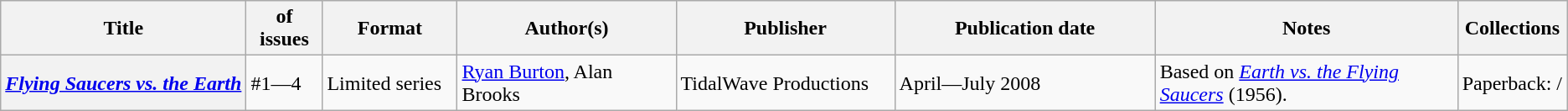<table class="wikitable">
<tr>
<th>Title</th>
<th style="width:40pt"> of issues</th>
<th style="width:75pt">Format</th>
<th style="width:125pt">Author(s)</th>
<th style="width:125pt">Publisher</th>
<th style="width:150pt">Publication date</th>
<th style="width:175pt">Notes</th>
<th>Collections</th>
</tr>
<tr>
<th><em><a href='#'>Flying Saucers vs. the Earth</a></em></th>
<td>#1—4</td>
<td>Limited series</td>
<td><a href='#'>Ryan Burton</a>, Alan Brooks</td>
<td>TidalWave Productions</td>
<td>April—July 2008</td>
<td>Based on <em><a href='#'>Earth vs. the Flying Saucers</a></em> (1956).</td>
<td>Paperback:  / </td>
</tr>
</table>
